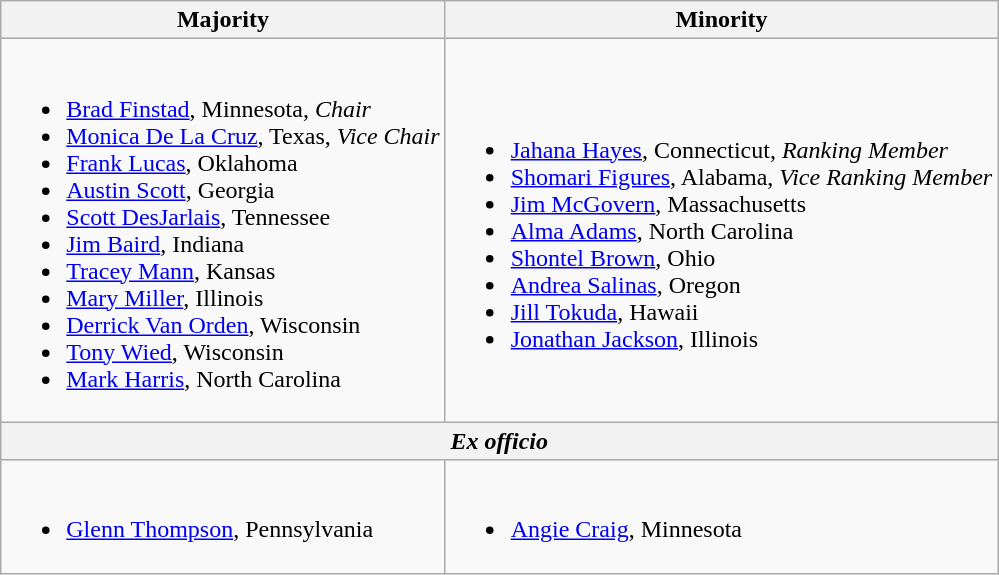<table class=wikitable>
<tr>
<th>Majority</th>
<th>Minority</th>
</tr>
<tr>
<td><br><ul><li><a href='#'>Brad Finstad</a>, Minnesota, <em>Chair</em></li><li><a href='#'>Monica De La Cruz</a>, Texas, <em>Vice Chair</em></li><li><a href='#'>Frank Lucas</a>, Oklahoma</li><li><a href='#'>Austin Scott</a>, Georgia</li><li><a href='#'>Scott DesJarlais</a>, Tennessee</li><li><a href='#'>Jim Baird</a>, Indiana</li><li><a href='#'>Tracey Mann</a>, Kansas</li><li><a href='#'>Mary Miller</a>, Illinois</li><li><a href='#'>Derrick Van Orden</a>, Wisconsin</li><li><a href='#'>Tony Wied</a>, Wisconsin</li><li><a href='#'>Mark Harris</a>, North Carolina</li></ul></td>
<td><br><ul><li><a href='#'>Jahana Hayes</a>, Connecticut, <em>Ranking Member</em></li><li><a href='#'>Shomari Figures</a>, Alabama, <em>Vice Ranking Member</em></li><li><a href='#'>Jim McGovern</a>, Massachusetts</li><li><a href='#'>Alma Adams</a>, North Carolina</li><li><a href='#'>Shontel Brown</a>, Ohio</li><li><a href='#'>Andrea Salinas</a>, Oregon</li><li><a href='#'>Jill Tokuda</a>, Hawaii</li><li><a href='#'>Jonathan Jackson</a>, Illinois</li></ul></td>
</tr>
<tr>
<th colspan=2><em>Ex officio</em></th>
</tr>
<tr>
<td><br><ul><li><a href='#'>Glenn Thompson</a>, Pennsylvania</li></ul></td>
<td><br><ul><li><a href='#'>Angie Craig</a>, Minnesota</li></ul></td>
</tr>
</table>
